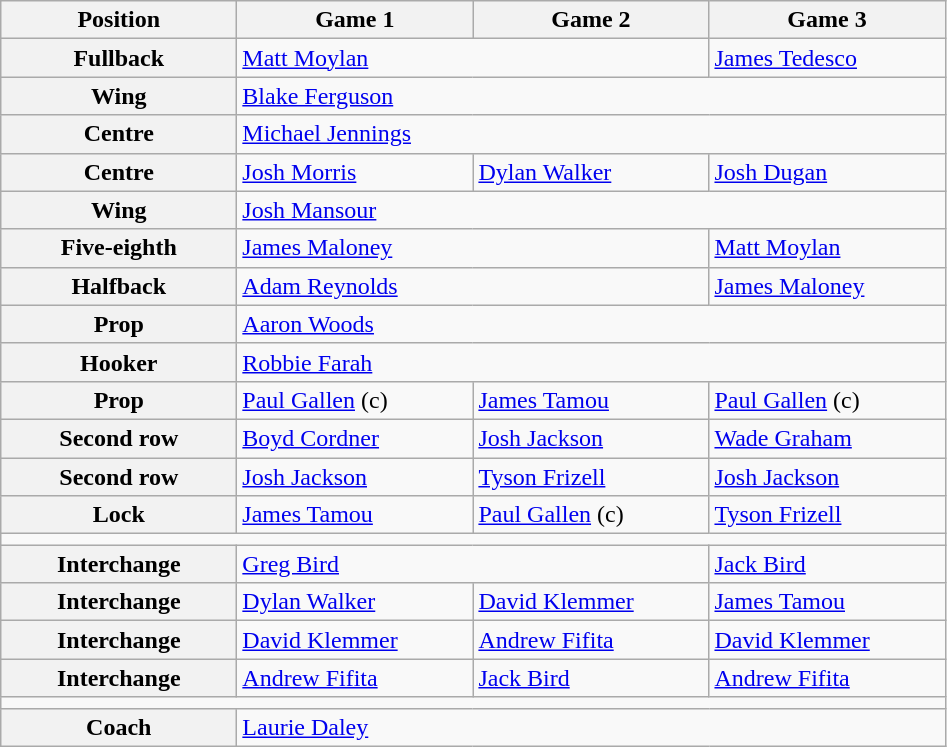<table class="wikitable">
<tr>
<th style="width:150px;">Position</th>
<th style="width:150px;">Game 1</th>
<th style="width:150px;">Game 2</th>
<th style="width:150px;">Game 3</th>
</tr>
<tr>
<th>Fullback</th>
<td colspan="2"><small></small> <a href='#'>Matt Moylan</a></td>
<td> <a href='#'>James Tedesco</a></td>
</tr>
<tr>
<th>Wing</th>
<td colspan="3"> <a href='#'>Blake Ferguson</a></td>
</tr>
<tr>
<th>Centre</th>
<td colspan="3"> <a href='#'>Michael Jennings</a></td>
</tr>
<tr>
<th>Centre</th>
<td> <a href='#'>Josh Morris</a></td>
<td><small></small> <a href='#'>Dylan Walker</a></td>
<td> <a href='#'>Josh Dugan</a></td>
</tr>
<tr>
<th>Wing</th>
<td colspan="3"><small></small> <a href='#'>Josh Mansour</a></td>
</tr>
<tr>
<th>Five-eighth</th>
<td colspan="2"> <a href='#'>James Maloney</a></td>
<td><small></small> <a href='#'>Matt Moylan</a></td>
</tr>
<tr>
<th>Halfback</th>
<td colspan="2"> <a href='#'>Adam Reynolds</a></td>
<td> <a href='#'>James Maloney</a></td>
</tr>
<tr>
<th>Prop</th>
<td colspan="3"> <a href='#'>Aaron Woods</a></td>
</tr>
<tr>
<th>Hooker</th>
<td colspan="3"> <a href='#'>Robbie Farah</a></td>
</tr>
<tr>
<th>Prop</th>
<td> <a href='#'>Paul Gallen</a> (c)</td>
<td> <a href='#'>James Tamou</a></td>
<td> <a href='#'>Paul Gallen</a> (c)</td>
</tr>
<tr>
<th>Second row</th>
<td> <a href='#'>Boyd Cordner</a></td>
<td> <a href='#'>Josh Jackson</a></td>
<td> <a href='#'>Wade Graham</a></td>
</tr>
<tr>
<th>Second row</th>
<td> <a href='#'>Josh Jackson</a></td>
<td> <a href='#'>Tyson Frizell</a></td>
<td> <a href='#'>Josh Jackson</a></td>
</tr>
<tr>
<th>Lock</th>
<td colspan="1"> <a href='#'>James Tamou</a></td>
<td> <a href='#'>Paul Gallen</a> (c)</td>
<td> <a href='#'>Tyson Frizell</a></td>
</tr>
<tr>
<td colspan="4"></td>
</tr>
<tr>
<th>Interchange</th>
<td colspan="2"> <a href='#'>Greg Bird</a></td>
<td> <a href='#'>Jack Bird</a></td>
</tr>
<tr>
<th>Interchange</th>
<td> <a href='#'>Dylan Walker</a></td>
<td> <a href='#'>David Klemmer</a></td>
<td> <a href='#'>James Tamou</a></td>
</tr>
<tr>
<th>Interchange</th>
<td> <a href='#'>David Klemmer</a></td>
<td> <a href='#'>Andrew Fifita</a></td>
<td> <a href='#'>David Klemmer</a></td>
</tr>
<tr>
<th>Interchange</th>
<td colspan="1"> <a href='#'>Andrew Fifita</a></td>
<td> <a href='#'>Jack Bird</a></td>
<td> <a href='#'>Andrew Fifita</a></td>
</tr>
<tr>
<td colspan="4"></td>
</tr>
<tr>
<th>Coach</th>
<td colspan="3"> <a href='#'>Laurie Daley</a></td>
</tr>
</table>
